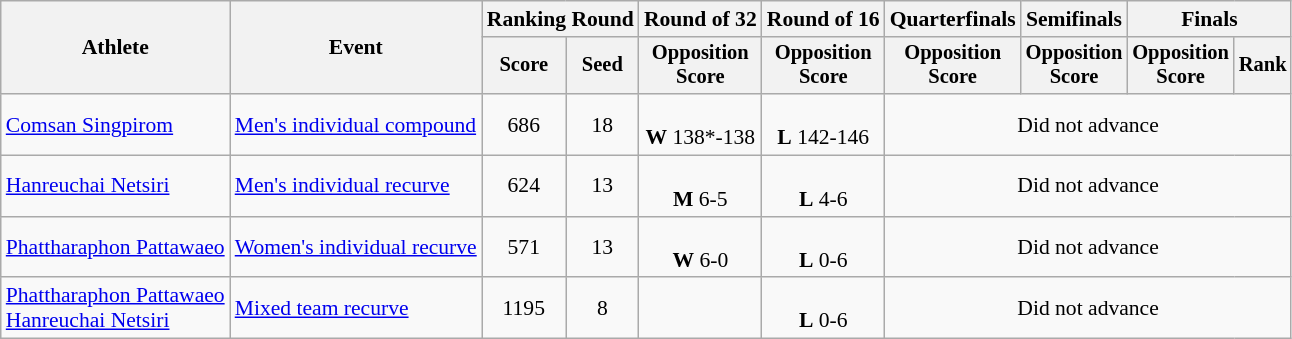<table class="wikitable" style="text-align: center; font-size:90%">
<tr>
<th rowspan="2">Athlete</th>
<th rowspan="2">Event</th>
<th colspan="2">Ranking Round</th>
<th>Round of 32</th>
<th>Round of 16</th>
<th>Quarterfinals</th>
<th>Semifinals</th>
<th colspan="2">Finals</th>
</tr>
<tr style="font-size:95%">
<th>Score</th>
<th>Seed</th>
<th>Opposition<br>Score</th>
<th>Opposition<br>Score</th>
<th>Opposition<br>Score</th>
<th>Opposition<br>Score</th>
<th>Opposition<br>Score</th>
<th>Rank</th>
</tr>
<tr>
<td align=left><a href='#'>Comsan Singpirom</a></td>
<td align=left><a href='#'>Men's individual compound</a></td>
<td>686</td>
<td>18</td>
<td><br><strong>W</strong> 138*-138</td>
<td><br><strong>L</strong> 142-146</td>
<td colspan="4">Did not advance</td>
</tr>
<tr>
<td align=left><a href='#'>Hanreuchai Netsiri</a></td>
<td align=left><a href='#'>Men's individual recurve</a></td>
<td>624</td>
<td>13</td>
<td><br><strong>M</strong> 6-5</td>
<td><br><strong>L</strong> 4-6</td>
<td colspan="4">Did not advance</td>
</tr>
<tr>
<td align=left><a href='#'>Phattharaphon Pattawaeo</a></td>
<td align=left><a href='#'>Women's individual recurve</a></td>
<td>571</td>
<td>13</td>
<td><br><strong>W</strong> 6-0</td>
<td><br><strong>L</strong> 0-6</td>
<td colspan="4">Did not advance</td>
</tr>
<tr>
<td align=left><a href='#'>Phattharaphon Pattawaeo</a><br><a href='#'>Hanreuchai Netsiri</a></td>
<td align=left><a href='#'>Mixed team recurve</a></td>
<td>1195</td>
<td>8</td>
<td></td>
<td><br><strong>L</strong> 0-6</td>
<td colspan="4">Did not advance</td>
</tr>
</table>
